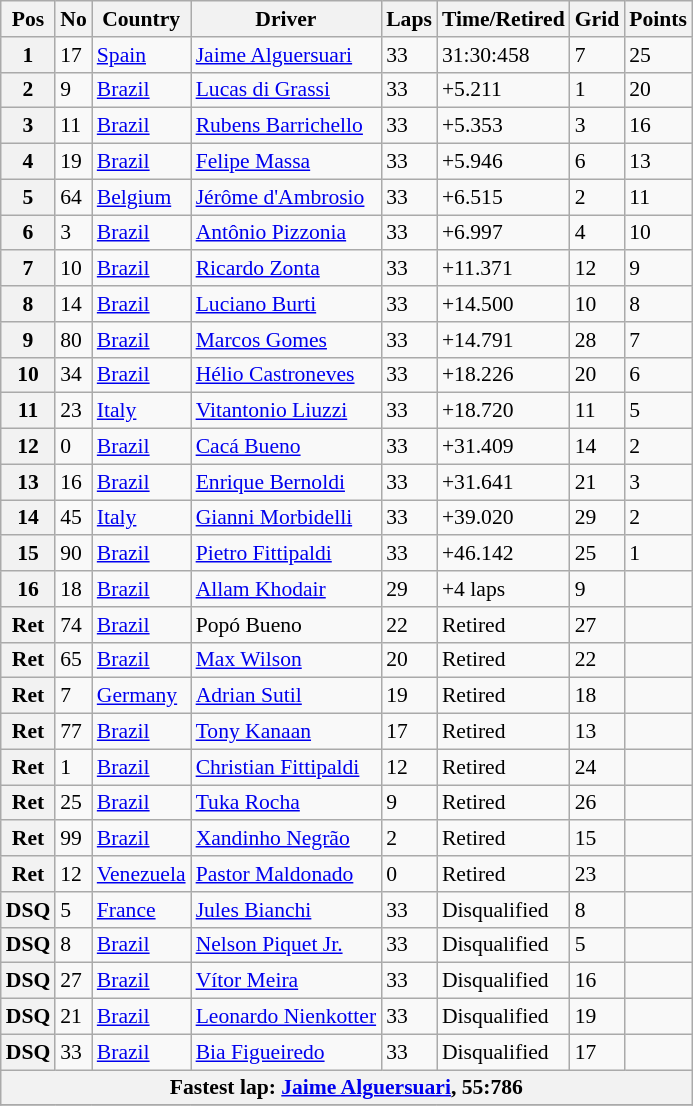<table class="wikitable" style="font-size: 90%">
<tr>
<th>Pos</th>
<th>No</th>
<th>Country</th>
<th>Driver</th>
<th>Laps</th>
<th>Time/Retired</th>
<th>Grid</th>
<th>Points</th>
</tr>
<tr>
<th>1</th>
<td>17</td>
<td> <a href='#'>Spain</a></td>
<td><a href='#'>Jaime Alguersuari</a></td>
<td>33</td>
<td>31:30:458</td>
<td>7</td>
<td>25</td>
</tr>
<tr>
<th>2</th>
<td>9</td>
<td> <a href='#'>Brazil</a></td>
<td><a href='#'>Lucas di Grassi</a></td>
<td>33</td>
<td>+5.211</td>
<td>1</td>
<td>20</td>
</tr>
<tr>
<th>3</th>
<td>11</td>
<td> <a href='#'>Brazil</a></td>
<td><a href='#'>Rubens Barrichello</a></td>
<td>33</td>
<td>+5.353</td>
<td>3</td>
<td>16</td>
</tr>
<tr>
<th>4</th>
<td>19</td>
<td> <a href='#'>Brazil</a></td>
<td><a href='#'>Felipe Massa</a></td>
<td>33</td>
<td>+5.946</td>
<td>6</td>
<td>13</td>
</tr>
<tr>
<th>5</th>
<td>64</td>
<td> <a href='#'>Belgium</a></td>
<td><a href='#'>Jérôme d'Ambrosio</a></td>
<td>33</td>
<td>+6.515</td>
<td>2</td>
<td>11</td>
</tr>
<tr>
<th>6</th>
<td>3</td>
<td> <a href='#'>Brazil</a></td>
<td><a href='#'>Antônio Pizzonia</a></td>
<td>33</td>
<td>+6.997</td>
<td>4</td>
<td>10</td>
</tr>
<tr>
<th>7</th>
<td>10</td>
<td> <a href='#'>Brazil</a></td>
<td><a href='#'>Ricardo Zonta</a></td>
<td>33</td>
<td>+11.371</td>
<td>12</td>
<td>9</td>
</tr>
<tr>
<th>8</th>
<td>14</td>
<td> <a href='#'>Brazil</a></td>
<td><a href='#'>Luciano Burti</a></td>
<td>33</td>
<td>+14.500</td>
<td>10</td>
<td>8</td>
</tr>
<tr>
<th>9</th>
<td>80</td>
<td> <a href='#'>Brazil</a></td>
<td><a href='#'>Marcos Gomes</a></td>
<td>33</td>
<td>+14.791</td>
<td>28</td>
<td>7</td>
</tr>
<tr>
<th>10</th>
<td>34</td>
<td> <a href='#'>Brazil</a></td>
<td><a href='#'>Hélio Castroneves</a></td>
<td>33</td>
<td>+18.226</td>
<td>20</td>
<td>6</td>
</tr>
<tr>
<th>11</th>
<td>23</td>
<td> <a href='#'>Italy</a></td>
<td><a href='#'>Vitantonio Liuzzi</a></td>
<td>33</td>
<td>+18.720</td>
<td>11</td>
<td>5</td>
</tr>
<tr>
<th>12</th>
<td>0</td>
<td> <a href='#'>Brazil</a></td>
<td><a href='#'>Cacá Bueno</a></td>
<td>33</td>
<td>+31.409</td>
<td>14</td>
<td>2</td>
</tr>
<tr>
<th>13</th>
<td>16</td>
<td> <a href='#'>Brazil</a></td>
<td><a href='#'>Enrique Bernoldi</a></td>
<td>33</td>
<td>+31.641</td>
<td>21</td>
<td>3</td>
</tr>
<tr>
<th>14</th>
<td>45</td>
<td> <a href='#'>Italy</a></td>
<td><a href='#'>Gianni Morbidelli</a></td>
<td>33</td>
<td>+39.020</td>
<td>29</td>
<td>2</td>
</tr>
<tr>
<th>15</th>
<td>90</td>
<td> <a href='#'>Brazil</a></td>
<td><a href='#'>Pietro Fittipaldi</a></td>
<td>33</td>
<td>+46.142</td>
<td>25</td>
<td>1</td>
</tr>
<tr>
<th>16</th>
<td>18</td>
<td> <a href='#'>Brazil</a></td>
<td><a href='#'>Allam Khodair</a></td>
<td>29</td>
<td>+4 laps</td>
<td>9</td>
<td></td>
</tr>
<tr>
<th>Ret</th>
<td>74</td>
<td> <a href='#'>Brazil</a></td>
<td>Popó Bueno</td>
<td>22</td>
<td>Retired</td>
<td>27</td>
<td></td>
</tr>
<tr>
<th>Ret</th>
<td>65</td>
<td> <a href='#'>Brazil</a></td>
<td><a href='#'>Max Wilson</a></td>
<td>20</td>
<td>Retired</td>
<td>22</td>
<td></td>
</tr>
<tr>
<th>Ret</th>
<td>7</td>
<td> <a href='#'>Germany</a></td>
<td><a href='#'>Adrian Sutil</a></td>
<td>19</td>
<td>Retired</td>
<td>18</td>
<td></td>
</tr>
<tr>
<th>Ret</th>
<td>77</td>
<td> <a href='#'>Brazil</a></td>
<td><a href='#'>Tony Kanaan</a></td>
<td>17</td>
<td>Retired</td>
<td>13</td>
<td></td>
</tr>
<tr>
<th>Ret</th>
<td>1</td>
<td> <a href='#'>Brazil</a></td>
<td><a href='#'>Christian Fittipaldi</a></td>
<td>12</td>
<td>Retired</td>
<td>24</td>
<td></td>
</tr>
<tr>
<th>Ret</th>
<td>25</td>
<td> <a href='#'>Brazil</a></td>
<td><a href='#'>Tuka Rocha</a></td>
<td>9</td>
<td>Retired</td>
<td>26</td>
<td></td>
</tr>
<tr>
<th>Ret</th>
<td>99</td>
<td> <a href='#'>Brazil</a></td>
<td><a href='#'>Xandinho Negrão</a></td>
<td>2</td>
<td>Retired</td>
<td>15</td>
<td></td>
</tr>
<tr>
<th>Ret</th>
<td>12</td>
<td> <a href='#'>Venezuela</a></td>
<td><a href='#'>Pastor Maldonado</a></td>
<td>0</td>
<td>Retired</td>
<td>23</td>
<td></td>
</tr>
<tr>
<th>DSQ</th>
<td>5</td>
<td> <a href='#'>France</a></td>
<td><a href='#'>Jules Bianchi</a></td>
<td>33</td>
<td>Disqualified</td>
<td>8</td>
<td></td>
</tr>
<tr>
<th>DSQ</th>
<td>8</td>
<td> <a href='#'>Brazil</a></td>
<td><a href='#'>Nelson Piquet Jr.</a></td>
<td>33</td>
<td>Disqualified</td>
<td>5</td>
<td></td>
</tr>
<tr>
<th>DSQ</th>
<td>27</td>
<td> <a href='#'>Brazil</a></td>
<td><a href='#'>Vítor Meira</a></td>
<td>33</td>
<td>Disqualified</td>
<td>16</td>
<td></td>
</tr>
<tr>
<th>DSQ</th>
<td>21</td>
<td> <a href='#'>Brazil</a></td>
<td><a href='#'>Leonardo Nienkotter</a></td>
<td>33</td>
<td>Disqualified</td>
<td>19</td>
<td></td>
</tr>
<tr>
<th>DSQ</th>
<td>33</td>
<td> <a href='#'>Brazil</a></td>
<td><a href='#'>Bia Figueiredo</a></td>
<td>33</td>
<td>Disqualified</td>
<td>17</td>
<td></td>
</tr>
<tr>
<th colspan=8 align=center>Fastest lap: <a href='#'>Jaime Alguersuari</a>, 55:786</th>
</tr>
<tr>
</tr>
</table>
